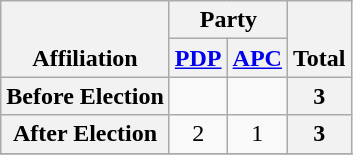<table class=wikitable style="text-align:center">
<tr style="vertical-align:bottom;">
<th rowspan=2>Affiliation</th>
<th colspan=2>Party</th>
<th rowspan=2>Total</th>
</tr>
<tr>
<th><a href='#'>PDP</a></th>
<th><a href='#'>APC</a></th>
</tr>
<tr>
<th>Before Election</th>
<td></td>
<td></td>
<th>3</th>
</tr>
<tr>
<th>After Election</th>
<td>2</td>
<td>1</td>
<th>3</th>
</tr>
<tr>
</tr>
</table>
